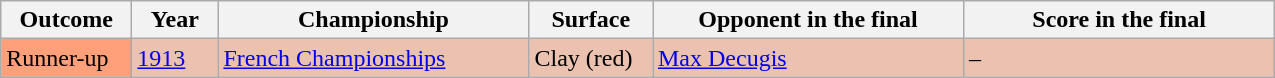<table class="sortable wikitable">
<tr>
<th width="80">Outcome</th>
<th width="50">Year</th>
<th width="200">Championship</th>
<th width="75">Surface</th>
<th width="200">Opponent in the final</th>
<th width="200">Score in the final</th>
</tr>
<tr bgcolor="#EBC2AF">
<td bgcolor="FFA07A">Runner-up</td>
<td><a href='#'>1913</a></td>
<td><a href='#'>French Championships</a></td>
<td>Clay (red)</td>
<td> <a href='#'>Max Decugis</a></td>
<td>–</td>
</tr>
</table>
